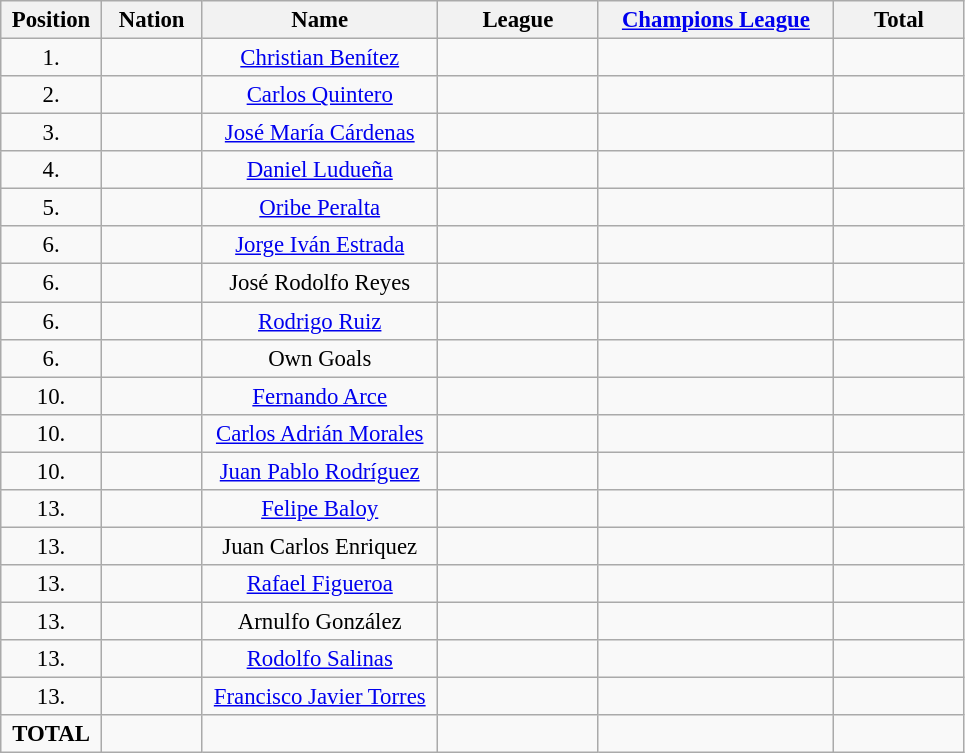<table class="wikitable" style="font-size: 95%; text-align: center;">
<tr>
<th width=60>Position</th>
<th width=60>Nation</th>
<th width=150>Name</th>
<th width=100>League</th>
<th width=150><a href='#'>Champions League</a></th>
<th width=80>Total</th>
</tr>
<tr>
<td>1.</td>
<td></td>
<td><a href='#'>Christian Benítez</a></td>
<td></td>
<td></td>
<td></td>
</tr>
<tr>
<td>2.</td>
<td></td>
<td><a href='#'>Carlos Quintero</a></td>
<td></td>
<td></td>
<td></td>
</tr>
<tr>
<td>3.</td>
<td></td>
<td><a href='#'>José María Cárdenas</a></td>
<td></td>
<td></td>
<td></td>
</tr>
<tr>
<td>4.</td>
<td></td>
<td><a href='#'>Daniel Ludueña</a></td>
<td></td>
<td></td>
<td></td>
</tr>
<tr>
<td>5.</td>
<td></td>
<td><a href='#'>Oribe Peralta</a></td>
<td></td>
<td></td>
<td></td>
</tr>
<tr>
<td>6.</td>
<td></td>
<td><a href='#'>Jorge Iván Estrada</a></td>
<td></td>
<td></td>
<td></td>
</tr>
<tr>
<td>6.</td>
<td></td>
<td>José Rodolfo Reyes</td>
<td></td>
<td></td>
<td></td>
</tr>
<tr>
<td>6.</td>
<td></td>
<td><a href='#'>Rodrigo Ruiz</a></td>
<td></td>
<td></td>
<td></td>
</tr>
<tr>
<td>6.</td>
<td></td>
<td>Own Goals</td>
<td></td>
<td></td>
<td></td>
</tr>
<tr>
<td>10.</td>
<td></td>
<td><a href='#'>Fernando Arce</a></td>
<td></td>
<td></td>
<td></td>
</tr>
<tr>
<td>10.</td>
<td></td>
<td><a href='#'>Carlos Adrián Morales</a></td>
<td></td>
<td></td>
<td></td>
</tr>
<tr>
<td>10.</td>
<td></td>
<td><a href='#'>Juan Pablo Rodríguez</a></td>
<td></td>
<td></td>
<td></td>
</tr>
<tr>
<td>13.</td>
<td></td>
<td><a href='#'>Felipe Baloy</a></td>
<td></td>
<td></td>
<td></td>
</tr>
<tr>
<td>13.</td>
<td></td>
<td>Juan Carlos Enriquez</td>
<td></td>
<td></td>
<td></td>
</tr>
<tr>
<td>13.</td>
<td></td>
<td><a href='#'>Rafael Figueroa</a></td>
<td></td>
<td></td>
<td></td>
</tr>
<tr>
<td>13.</td>
<td></td>
<td>Arnulfo González</td>
<td></td>
<td></td>
<td></td>
</tr>
<tr>
<td>13.</td>
<td></td>
<td><a href='#'>Rodolfo Salinas</a></td>
<td></td>
<td></td>
<td></td>
</tr>
<tr>
<td>13.</td>
<td></td>
<td><a href='#'>Francisco Javier Torres</a></td>
<td></td>
<td></td>
<td></td>
</tr>
<tr>
<td><strong>TOTAL</strong></td>
<td></td>
<td></td>
<td></td>
<td></td>
<td></td>
</tr>
</table>
